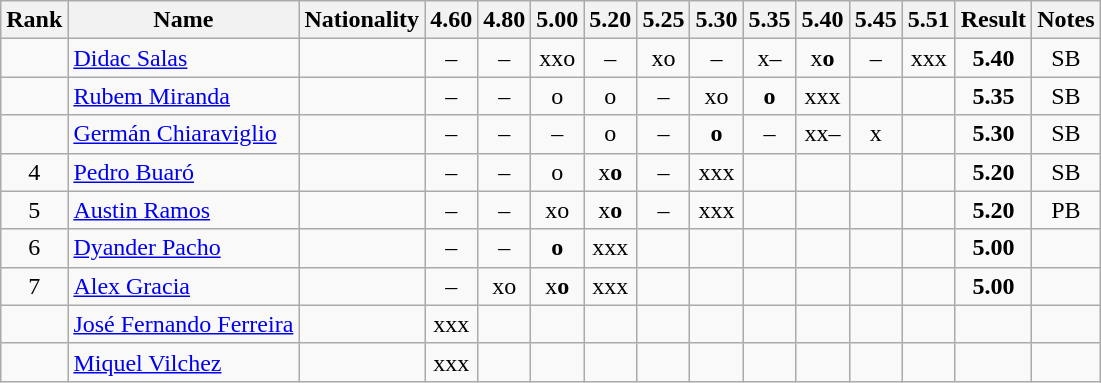<table class="wikitable sortable" style="text-align:center">
<tr>
<th>Rank</th>
<th>Name</th>
<th>Nationality</th>
<th>4.60</th>
<th>4.80</th>
<th>5.00</th>
<th>5.20</th>
<th>5.25</th>
<th>5.30</th>
<th>5.35</th>
<th>5.40</th>
<th>5.45</th>
<th>5.51</th>
<th>Result</th>
<th>Notes</th>
</tr>
<tr>
<td></td>
<td align=left><a href='#'>Didac Salas</a></td>
<td align=left></td>
<td>–</td>
<td>–</td>
<td>xxo</td>
<td>–</td>
<td>xo</td>
<td>–</td>
<td>x–</td>
<td>x<strong>o</strong></td>
<td>–</td>
<td>xxx</td>
<td><strong>5.40</strong></td>
<td>SB</td>
</tr>
<tr>
<td></td>
<td align=left><a href='#'>Rubem Miranda</a></td>
<td align=left></td>
<td>–</td>
<td>–</td>
<td>o</td>
<td>o</td>
<td>–</td>
<td>xo</td>
<td><strong>o</strong></td>
<td>xxx</td>
<td></td>
<td></td>
<td><strong>5.35</strong></td>
<td>SB</td>
</tr>
<tr>
<td></td>
<td align=left><a href='#'>Germán Chiaraviglio</a></td>
<td align=left></td>
<td>–</td>
<td>–</td>
<td>–</td>
<td>o</td>
<td>–</td>
<td><strong>o</strong></td>
<td>–</td>
<td>xx–</td>
<td>x</td>
<td></td>
<td><strong>5.30</strong></td>
<td>SB</td>
</tr>
<tr>
<td>4</td>
<td align=left><a href='#'>Pedro Buaró</a></td>
<td align=left></td>
<td>–</td>
<td>–</td>
<td>o</td>
<td>x<strong>o</strong></td>
<td>–</td>
<td>xxx</td>
<td></td>
<td></td>
<td></td>
<td></td>
<td><strong>5.20</strong></td>
<td>SB</td>
</tr>
<tr>
<td>5</td>
<td align=left><a href='#'>Austin Ramos</a></td>
<td align=left></td>
<td>–</td>
<td>–</td>
<td>xo</td>
<td>x<strong>o</strong></td>
<td>–</td>
<td>xxx</td>
<td></td>
<td></td>
<td></td>
<td></td>
<td><strong>5.20</strong></td>
<td>PB</td>
</tr>
<tr>
<td>6</td>
<td align=left><a href='#'>Dyander Pacho</a></td>
<td align=left></td>
<td>–</td>
<td>–</td>
<td><strong>o</strong></td>
<td>xxx</td>
<td></td>
<td></td>
<td></td>
<td></td>
<td></td>
<td></td>
<td><strong>5.00</strong></td>
<td></td>
</tr>
<tr>
<td>7</td>
<td align=left><a href='#'>Alex Gracia</a></td>
<td align=left></td>
<td>–</td>
<td>xo</td>
<td>x<strong>o</strong></td>
<td>xxx</td>
<td></td>
<td></td>
<td></td>
<td></td>
<td></td>
<td></td>
<td><strong>5.00</strong></td>
<td></td>
</tr>
<tr>
<td></td>
<td align=left><a href='#'>José Fernando Ferreira</a></td>
<td align=left></td>
<td>xxx</td>
<td></td>
<td></td>
<td></td>
<td></td>
<td></td>
<td></td>
<td></td>
<td></td>
<td></td>
<td><strong></strong></td>
<td></td>
</tr>
<tr>
<td></td>
<td align=left><a href='#'>Miquel Vilchez</a></td>
<td align=left></td>
<td>xxx</td>
<td></td>
<td></td>
<td></td>
<td></td>
<td></td>
<td></td>
<td></td>
<td></td>
<td></td>
<td><strong></strong></td>
<td></td>
</tr>
</table>
